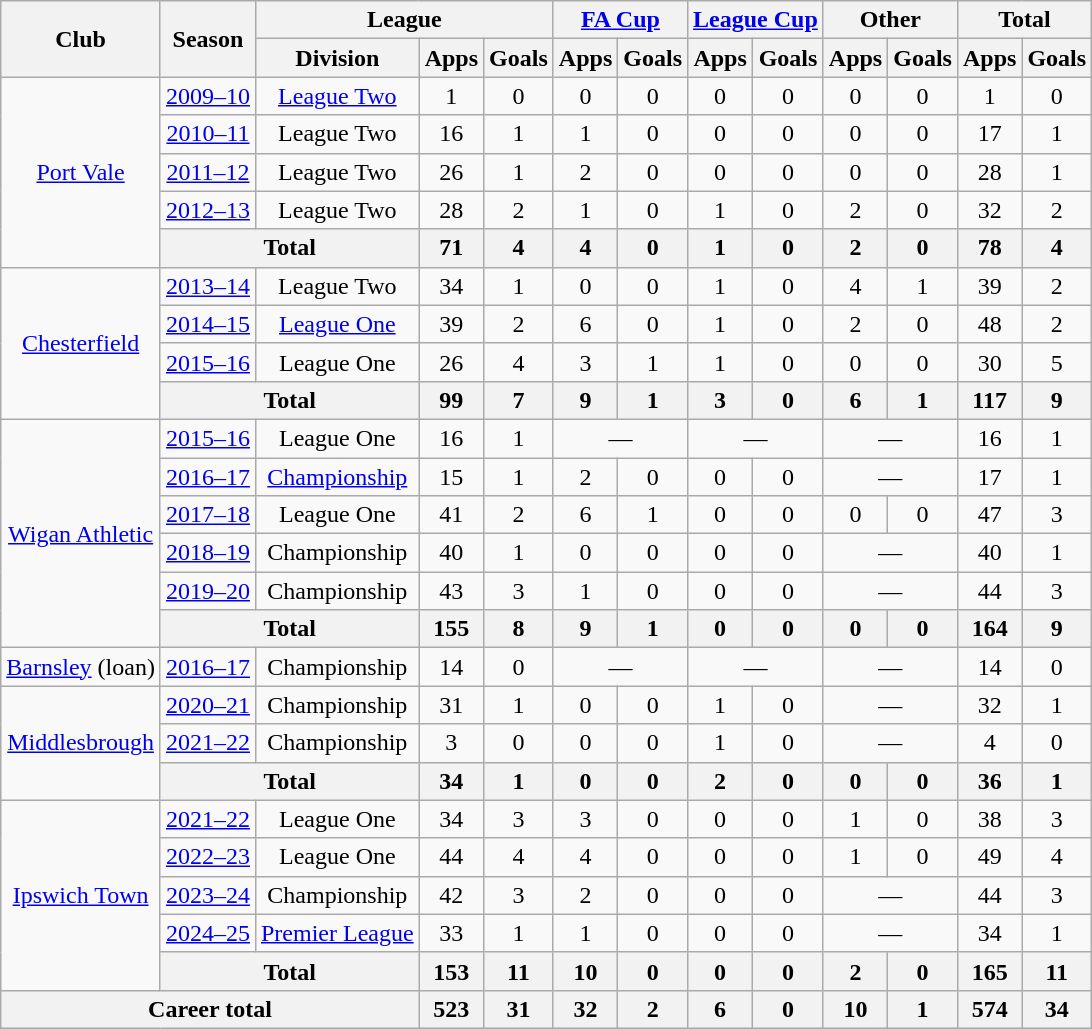<table class=wikitable style=text-align:center>
<tr>
<th rowspan=2>Club</th>
<th rowspan=2>Season</th>
<th colspan=3>League</th>
<th colspan=2><a href='#'>FA Cup</a></th>
<th colspan=2><a href='#'>League Cup</a></th>
<th colspan=2>Other</th>
<th colspan=2>Total</th>
</tr>
<tr>
<th>Division</th>
<th>Apps</th>
<th>Goals</th>
<th>Apps</th>
<th>Goals</th>
<th>Apps</th>
<th>Goals</th>
<th>Apps</th>
<th>Goals</th>
<th>Apps</th>
<th>Goals</th>
</tr>
<tr>
<td rowspan=5><a href='#'>Port Vale</a></td>
<td><a href='#'>2009–10</a></td>
<td><a href='#'>League Two</a></td>
<td>1</td>
<td>0</td>
<td>0</td>
<td>0</td>
<td>0</td>
<td>0</td>
<td>0</td>
<td>0</td>
<td>1</td>
<td>0</td>
</tr>
<tr>
<td><a href='#'>2010–11</a></td>
<td>League Two</td>
<td>16</td>
<td>1</td>
<td>1</td>
<td>0</td>
<td>0</td>
<td>0</td>
<td>0</td>
<td>0</td>
<td>17</td>
<td>1</td>
</tr>
<tr>
<td><a href='#'>2011–12</a></td>
<td>League Two</td>
<td>26</td>
<td>1</td>
<td>2</td>
<td>0</td>
<td>0</td>
<td>0</td>
<td>0</td>
<td>0</td>
<td>28</td>
<td>1</td>
</tr>
<tr>
<td><a href='#'>2012–13</a></td>
<td>League Two</td>
<td>28</td>
<td>2</td>
<td>1</td>
<td>0</td>
<td>1</td>
<td>0</td>
<td>2</td>
<td>0</td>
<td>32</td>
<td>2</td>
</tr>
<tr>
<th colspan=2>Total</th>
<th>71</th>
<th>4</th>
<th>4</th>
<th>0</th>
<th>1</th>
<th>0</th>
<th>2</th>
<th>0</th>
<th>78</th>
<th>4</th>
</tr>
<tr>
<td rowspan=4><a href='#'>Chesterfield</a></td>
<td><a href='#'>2013–14</a></td>
<td>League Two</td>
<td>34</td>
<td>1</td>
<td>0</td>
<td>0</td>
<td>1</td>
<td>0</td>
<td>4</td>
<td>1</td>
<td>39</td>
<td>2</td>
</tr>
<tr>
<td><a href='#'>2014–15</a></td>
<td><a href='#'>League One</a></td>
<td>39</td>
<td>2</td>
<td>6</td>
<td>0</td>
<td>1</td>
<td>0</td>
<td>2</td>
<td>0</td>
<td>48</td>
<td>2</td>
</tr>
<tr>
<td><a href='#'>2015–16</a></td>
<td>League One</td>
<td>26</td>
<td>4</td>
<td>3</td>
<td>1</td>
<td>1</td>
<td>0</td>
<td>0</td>
<td>0</td>
<td>30</td>
<td>5</td>
</tr>
<tr>
<th colspan=2>Total</th>
<th>99</th>
<th>7</th>
<th>9</th>
<th>1</th>
<th>3</th>
<th>0</th>
<th>6</th>
<th>1</th>
<th>117</th>
<th>9</th>
</tr>
<tr>
<td rowspan=6><a href='#'>Wigan Athletic</a></td>
<td><a href='#'>2015–16</a></td>
<td>League One</td>
<td>16</td>
<td>1</td>
<td colspan=2>—</td>
<td colspan=2>—</td>
<td colspan=2>—</td>
<td>16</td>
<td>1</td>
</tr>
<tr>
<td><a href='#'>2016–17</a></td>
<td><a href='#'>Championship</a></td>
<td>15</td>
<td>1</td>
<td>2</td>
<td>0</td>
<td>0</td>
<td>0</td>
<td colspan=2>—</td>
<td>17</td>
<td>1</td>
</tr>
<tr>
<td><a href='#'>2017–18</a></td>
<td>League One</td>
<td>41</td>
<td>2</td>
<td>6</td>
<td>1</td>
<td>0</td>
<td>0</td>
<td>0</td>
<td>0</td>
<td>47</td>
<td>3</td>
</tr>
<tr>
<td><a href='#'>2018–19</a></td>
<td>Championship</td>
<td>40</td>
<td>1</td>
<td>0</td>
<td>0</td>
<td>0</td>
<td>0</td>
<td colspan=2>—</td>
<td>40</td>
<td>1</td>
</tr>
<tr>
<td><a href='#'>2019–20</a></td>
<td>Championship</td>
<td>43</td>
<td>3</td>
<td>1</td>
<td>0</td>
<td>0</td>
<td>0</td>
<td colspan=2>—</td>
<td>44</td>
<td>3</td>
</tr>
<tr>
<th colspan=2>Total</th>
<th>155</th>
<th>8</th>
<th>9</th>
<th>1</th>
<th>0</th>
<th>0</th>
<th>0</th>
<th>0</th>
<th>164</th>
<th>9</th>
</tr>
<tr>
<td><a href='#'>Barnsley</a> (loan)</td>
<td><a href='#'>2016–17</a></td>
<td>Championship</td>
<td>14</td>
<td>0</td>
<td colspan=2>—</td>
<td colspan=2>—</td>
<td colspan=2>—</td>
<td>14</td>
<td>0</td>
</tr>
<tr>
<td rowspan=3><a href='#'>Middlesbrough</a></td>
<td><a href='#'>2020–21</a></td>
<td>Championship</td>
<td>31</td>
<td>1</td>
<td>0</td>
<td>0</td>
<td>1</td>
<td>0</td>
<td colspan=2>—</td>
<td>32</td>
<td>1</td>
</tr>
<tr>
<td><a href='#'>2021–22</a></td>
<td>Championship</td>
<td>3</td>
<td>0</td>
<td>0</td>
<td>0</td>
<td>1</td>
<td>0</td>
<td colspan=2>—</td>
<td>4</td>
<td>0</td>
</tr>
<tr>
<th colspan=2>Total</th>
<th>34</th>
<th>1</th>
<th>0</th>
<th>0</th>
<th>2</th>
<th>0</th>
<th>0</th>
<th>0</th>
<th>36</th>
<th>1</th>
</tr>
<tr>
<td rowspan=5><a href='#'>Ipswich Town</a></td>
<td><a href='#'>2021–22</a></td>
<td>League One</td>
<td>34</td>
<td>3</td>
<td>3</td>
<td>0</td>
<td>0</td>
<td>0</td>
<td>1</td>
<td>0</td>
<td>38</td>
<td>3</td>
</tr>
<tr>
<td><a href='#'>2022–23</a></td>
<td>League One</td>
<td>44</td>
<td>4</td>
<td>4</td>
<td>0</td>
<td>0</td>
<td>0</td>
<td>1</td>
<td>0</td>
<td>49</td>
<td>4</td>
</tr>
<tr>
<td><a href='#'>2023–24</a></td>
<td>Championship</td>
<td>42</td>
<td>3</td>
<td>2</td>
<td>0</td>
<td>0</td>
<td>0</td>
<td colspan=2>—</td>
<td>44</td>
<td>3</td>
</tr>
<tr>
<td><a href='#'>2024–25</a></td>
<td><a href='#'>Premier League</a></td>
<td>33</td>
<td>1</td>
<td>1</td>
<td>0</td>
<td>0</td>
<td>0</td>
<td colspan=2>—</td>
<td>34</td>
<td>1</td>
</tr>
<tr>
<th colspan=2>Total</th>
<th>153</th>
<th>11</th>
<th>10</th>
<th>0</th>
<th>0</th>
<th>0</th>
<th>2</th>
<th>0</th>
<th>165</th>
<th>11</th>
</tr>
<tr>
<th colspan=3>Career total</th>
<th>523</th>
<th>31</th>
<th>32</th>
<th>2</th>
<th>6</th>
<th>0</th>
<th>10</th>
<th>1</th>
<th>574</th>
<th>34</th>
</tr>
</table>
